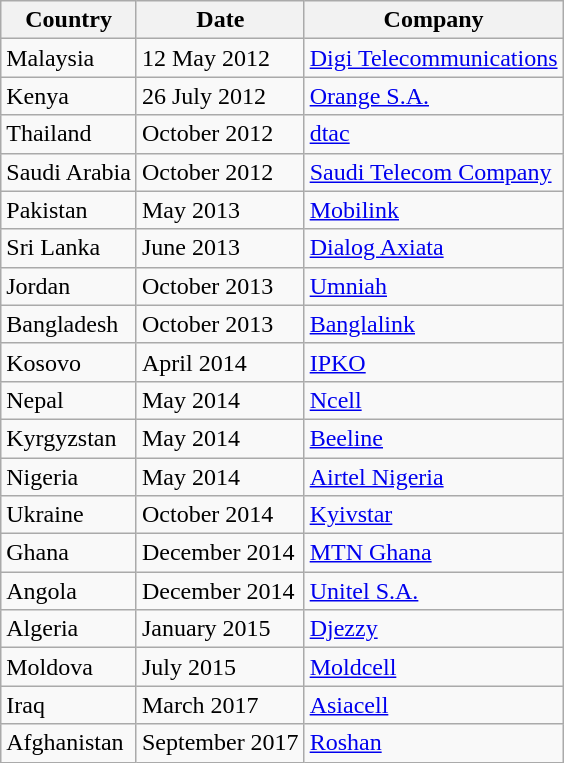<table class="wikitable">
<tr>
<th>Country</th>
<th>Date</th>
<th>Company</th>
</tr>
<tr>
<td>Malaysia</td>
<td>12 May 2012</td>
<td><a href='#'>Digi Telecommunications</a></td>
</tr>
<tr>
<td>Kenya</td>
<td>26 July 2012</td>
<td><a href='#'>Orange S.A.</a></td>
</tr>
<tr>
<td>Thailand</td>
<td>October 2012</td>
<td><a href='#'>dtac</a></td>
</tr>
<tr>
<td>Saudi Arabia</td>
<td>October 2012</td>
<td><a href='#'>Saudi Telecom Company</a></td>
</tr>
<tr>
<td>Pakistan</td>
<td>May 2013</td>
<td><a href='#'>Mobilink</a></td>
</tr>
<tr>
<td>Sri Lanka</td>
<td>June 2013</td>
<td><a href='#'>Dialog Axiata</a></td>
</tr>
<tr>
<td>Jordan</td>
<td>October 2013</td>
<td><a href='#'>Umniah</a></td>
</tr>
<tr>
<td>Bangladesh</td>
<td>October 2013</td>
<td><a href='#'>Banglalink</a></td>
</tr>
<tr>
<td>Kosovo</td>
<td>April 2014</td>
<td><a href='#'>IPKO</a></td>
</tr>
<tr>
<td>Nepal</td>
<td>May 2014</td>
<td><a href='#'>Ncell</a></td>
</tr>
<tr>
<td>Kyrgyzstan</td>
<td>May 2014</td>
<td><a href='#'>Beeline</a></td>
</tr>
<tr>
<td>Nigeria</td>
<td>May 2014</td>
<td><a href='#'>Airtel Nigeria</a></td>
</tr>
<tr>
<td>Ukraine</td>
<td>October 2014</td>
<td><a href='#'>Kyivstar</a></td>
</tr>
<tr>
<td>Ghana</td>
<td>December 2014</td>
<td><a href='#'>MTN Ghana</a></td>
</tr>
<tr>
<td>Angola</td>
<td>December 2014</td>
<td><a href='#'>Unitel S.A.</a></td>
</tr>
<tr>
<td>Algeria</td>
<td>January 2015</td>
<td><a href='#'>Djezzy</a></td>
</tr>
<tr>
<td>Moldova</td>
<td>July 2015</td>
<td><a href='#'>Moldcell</a></td>
</tr>
<tr>
<td>Iraq</td>
<td>March 2017</td>
<td><a href='#'>Asiacell</a></td>
</tr>
<tr>
<td>Afghanistan</td>
<td>September 2017</td>
<td><a href='#'>Roshan</a></td>
</tr>
</table>
